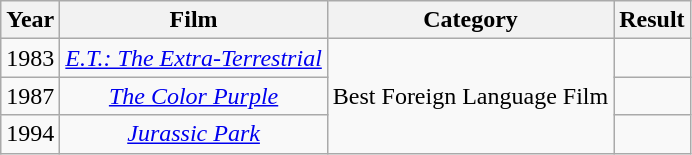<table class="wikitable">
<tr>
<th>Year</th>
<th>Film</th>
<th>Category</th>
<th>Result</th>
</tr>
<tr>
<td style="text-align:center;">1983</td>
<td style="text-align:center;"><em><a href='#'>E.T.: The Extra-Terrestrial</a></em></td>
<td align=center rowspan="3">Best Foreign Language Film</td>
<td></td>
</tr>
<tr>
<td style="text-align:center;">1987</td>
<td style="text-align:center;"><em><a href='#'>The Color Purple</a></em></td>
<td></td>
</tr>
<tr>
<td style="text-align:center;">1994</td>
<td style="text-align:center;"><em><a href='#'>Jurassic Park</a></em></td>
<td></td>
</tr>
</table>
